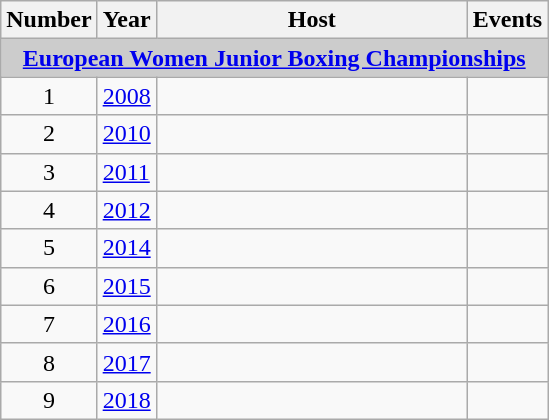<table class="wikitable">
<tr>
<th width=20>Number</th>
<th width=20>Year</th>
<th width=200>Host</th>
<th width=20>Events</th>
</tr>
<tr>
<td colspan="5" bgcolor="#cccccc"align=center><strong><a href='#'>European Women Junior Boxing Championships</a></strong></td>
</tr>
<tr>
<td align=center>1</td>
<td><a href='#'>2008</a></td>
<td></td>
<td align=center></td>
</tr>
<tr>
<td align=center>2</td>
<td><a href='#'>2010</a></td>
<td></td>
<td align=center></td>
</tr>
<tr>
<td align=center>3</td>
<td><a href='#'>2011</a></td>
<td></td>
<td align=center></td>
</tr>
<tr>
<td align=center>4</td>
<td><a href='#'>2012</a></td>
<td></td>
<td align=center></td>
</tr>
<tr>
<td align=center>5</td>
<td><a href='#'>2014</a></td>
<td></td>
<td align=center></td>
</tr>
<tr>
<td align=center>6</td>
<td><a href='#'>2015</a></td>
<td></td>
<td align=center></td>
</tr>
<tr>
<td align=center>7</td>
<td><a href='#'>2016</a></td>
<td></td>
<td align=center></td>
</tr>
<tr>
<td align=center>8</td>
<td><a href='#'>2017</a></td>
<td></td>
<td align=center></td>
</tr>
<tr>
<td align=center>9</td>
<td><a href='#'>2018</a></td>
<td></td>
<td align=center></td>
</tr>
</table>
